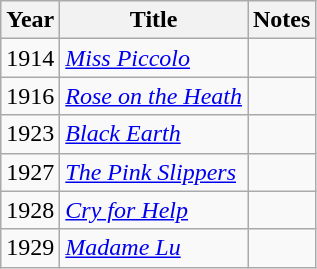<table class="wikitable sortable">
<tr>
<th>Year</th>
<th>Title</th>
<th class="unsortable">Notes</th>
</tr>
<tr>
<td>1914</td>
<td><em><a href='#'>Miss Piccolo</a></em></td>
<td></td>
</tr>
<tr>
<td>1916</td>
<td><em><a href='#'>Rose on the Heath</a></em></td>
<td></td>
</tr>
<tr>
<td>1923</td>
<td><em><a href='#'>Black Earth</a></em></td>
<td></td>
</tr>
<tr>
<td>1927</td>
<td><em><a href='#'>The Pink Slippers</a></em></td>
<td></td>
</tr>
<tr>
<td>1928</td>
<td><em><a href='#'>Cry for Help</a></em></td>
<td></td>
</tr>
<tr>
<td>1929</td>
<td><em><a href='#'>Madame Lu</a></em></td>
<td></td>
</tr>
</table>
